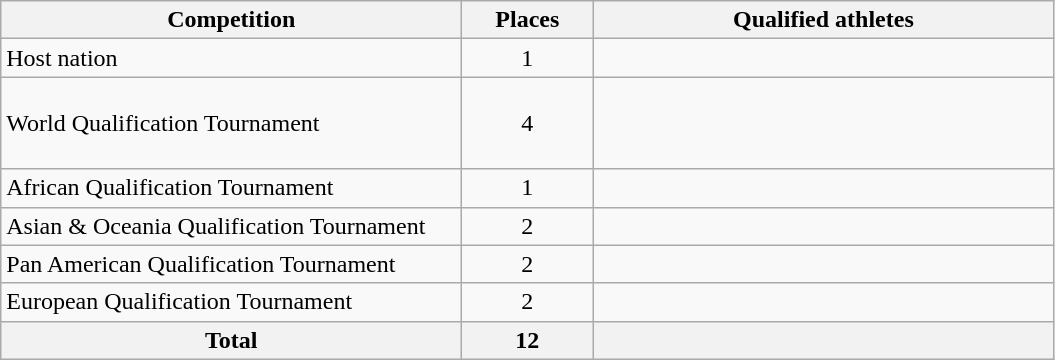<table class = "wikitable">
<tr>
<th width=300>Competition</th>
<th width=80>Places</th>
<th width=300>Qualified athletes</th>
</tr>
<tr>
<td>Host nation</td>
<td align="center">1</td>
<td></td>
</tr>
<tr>
<td>World Qualification Tournament</td>
<td align="center">4</td>
<td><br><br><br></td>
</tr>
<tr>
<td>African Qualification Tournament</td>
<td align="center">1</td>
<td></td>
</tr>
<tr>
<td>Asian & Oceania Qualification Tournament</td>
<td align="center">2</td>
<td><br></td>
</tr>
<tr>
<td>Pan American Qualification Tournament</td>
<td align="center">2</td>
<td><br></td>
</tr>
<tr>
<td>European Qualification Tournament</td>
<td align="center">2</td>
<td><br></td>
</tr>
<tr>
<th>Total</th>
<th>12</th>
<th></th>
</tr>
</table>
